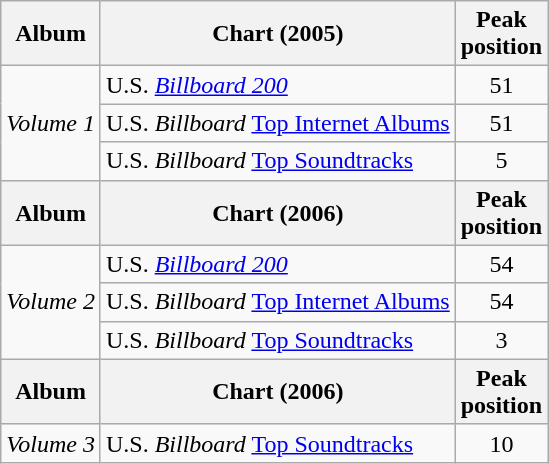<table class="wikitable">
<tr>
<th align="left">Album</th>
<th align="left">Chart (2005)</th>
<th style="text-align:center;">Peak <br>position</th>
</tr>
<tr>
<td style="text-align:left;" rowspan="3"><em>Volume 1</em></td>
<td align="left">U.S. <em><a href='#'>Billboard 200</a></em></td>
<td style="text-align:center;">51</td>
</tr>
<tr>
<td align="left">U.S. <em>Billboard</em> <a href='#'>Top Internet Albums</a></td>
<td style="text-align:center;">51</td>
</tr>
<tr>
<td align="left">U.S. <em>Billboard</em> <a href='#'>Top Soundtracks</a></td>
<td style="text-align:center;">5</td>
</tr>
<tr>
<th align="left">Album</th>
<th align="left">Chart (2006)</th>
<th style="text-align:center;">Peak <br>position</th>
</tr>
<tr>
<td style="text-align:left;" rowspan="3"><em>Volume 2</em></td>
<td align="left">U.S. <em><a href='#'>Billboard 200</a></em></td>
<td style="text-align:center;">54</td>
</tr>
<tr>
<td align="left">U.S. <em>Billboard</em> <a href='#'>Top Internet Albums</a></td>
<td style="text-align:center;">54</td>
</tr>
<tr>
<td align="left">U.S. <em>Billboard</em> <a href='#'>Top Soundtracks</a></td>
<td style="text-align:center;">3</td>
</tr>
<tr>
<th align="left">Album</th>
<th align="left">Chart (2006)</th>
<th style="text-align:center;">Peak <br>position</th>
</tr>
<tr>
<td style="text-align:left;" rowspan="1"><em>Volume 3</em></td>
<td align="left">U.S. <em>Billboard</em> <a href='#'>Top Soundtracks</a></td>
<td style="text-align:center;">10</td>
</tr>
</table>
